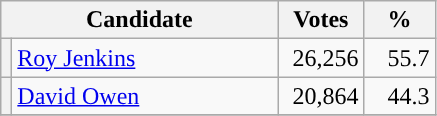<table class="wikitable">
<tr>
<th colspan="2" style="width: 170px">Candidate</th>
<th style="width: 50px">Votes</th>
<th style="width: 40px">%</th>
</tr>
<tr>
<th style="background-color: "></th>
<td style="width: 170px"><a href='#'>Roy Jenkins</a> </td>
<td align="right">26,256</td>
<td align="right">55.7</td>
</tr>
<tr>
<th style="background-color: "></th>
<td style="width: 170px"><a href='#'>David Owen</a></td>
<td align="right">20,864</td>
<td align="right">44.3</td>
</tr>
<tr>
</tr>
</table>
